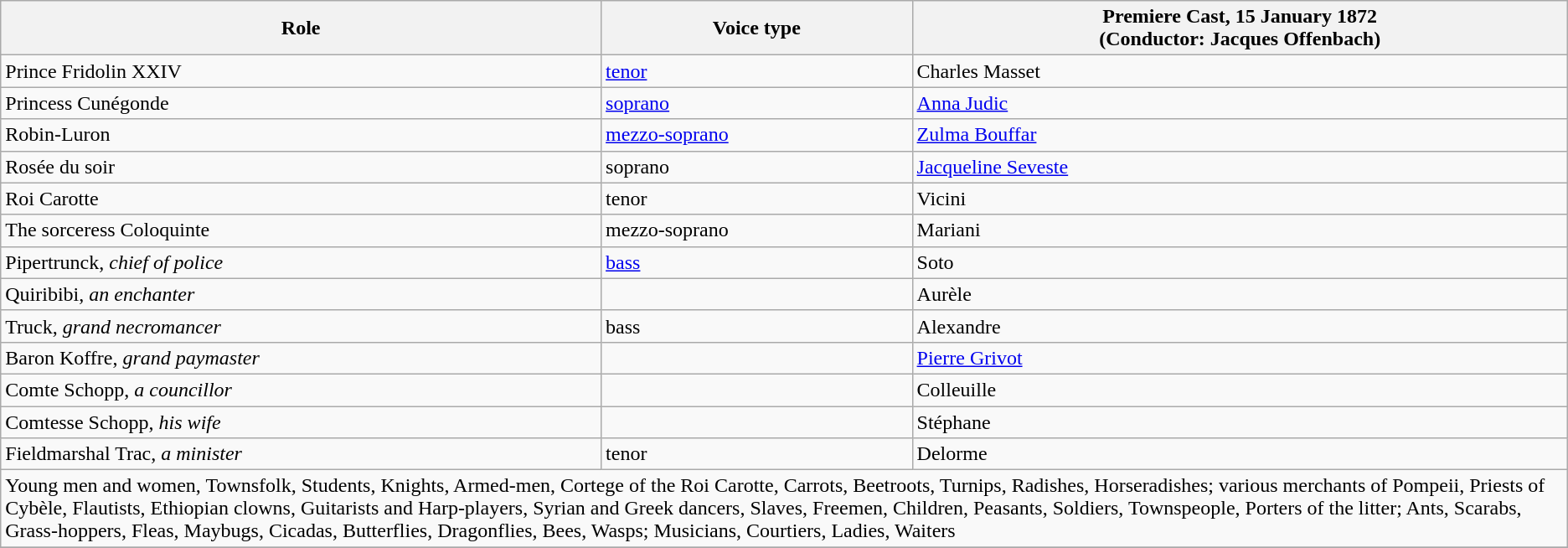<table class="wikitable">
<tr>
<th>Role</th>
<th>Voice type</th>
<th>Premiere Cast, 15 January 1872 <br>(Conductor: Jacques Offenbach)</th>
</tr>
<tr>
<td>Prince Fridolin XXIV</td>
<td><a href='#'>tenor</a></td>
<td>Charles Masset</td>
</tr>
<tr>
<td>Princess Cunégonde</td>
<td><a href='#'>soprano</a></td>
<td><a href='#'>Anna Judic</a></td>
</tr>
<tr>
<td>Robin-Luron</td>
<td><a href='#'>mezzo-soprano</a></td>
<td><a href='#'>Zulma Bouffar</a></td>
</tr>
<tr>
<td>Rosée du soir</td>
<td>soprano</td>
<td><a href='#'>Jacqueline Seveste</a></td>
</tr>
<tr>
<td>Roi Carotte</td>
<td>tenor</td>
<td>Vicini</td>
</tr>
<tr>
<td>The sorceress Coloquinte</td>
<td>mezzo-soprano</td>
<td>Mariani</td>
</tr>
<tr>
<td>Pipertrunck, <em>chief of police</em></td>
<td><a href='#'>bass</a></td>
<td>Soto</td>
</tr>
<tr>
<td>Quiribibi, <em>an enchanter</em></td>
<td></td>
<td>Aurèle</td>
</tr>
<tr>
<td>Truck, <em>grand necromancer</em></td>
<td>bass</td>
<td>Alexandre</td>
</tr>
<tr>
<td>Baron Koffre, <em>grand paymaster</em></td>
<td></td>
<td><a href='#'>Pierre Grivot</a></td>
</tr>
<tr>
<td>Comte Schopp, <em>a councillor</em></td>
<td></td>
<td>Colleuille</td>
</tr>
<tr>
<td>Comtesse Schopp, <em>his wife</em></td>
<td></td>
<td>Stéphane</td>
</tr>
<tr>
<td>Fieldmarshal Trac, <em>a minister</em></td>
<td>tenor</td>
<td>Delorme</td>
</tr>
<tr>
<td colspan="3">Young men and women, Townsfolk, Students, Knights, Armed-men, Cortege of the Roi Carotte, Carrots, Beetroots, Turnips, Radishes, Horseradishes; various merchants of Pompeii, Priests of Cybèle, Flautists, Ethiopian clowns, Guitarists and Harp-players, Syrian and Greek dancers, Slaves, Freemen, Children, Peasants, Soldiers, Townspeople, Porters of the litter; Ants, Scarabs, Grass-hoppers, Fleas, Maybugs, Cicadas, Butterflies, Dragonflies, Bees, Wasps; Musicians, Courtiers, Ladies, Waiters</td>
</tr>
<tr>
</tr>
</table>
